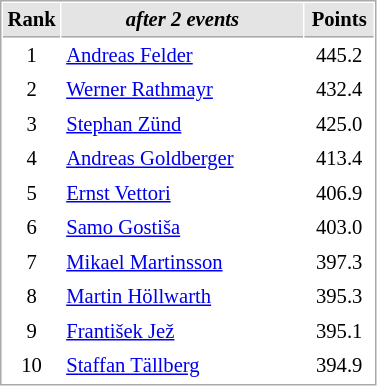<table cellspacing="1" cellpadding="3" style="border:1px solid #AAAAAA;font-size:86%">
<tr bgcolor="#E4E4E4">
<th style="border-bottom:1px solid #AAAAAA" width=10>Rank</th>
<th style="border-bottom:1px solid #AAAAAA" width=155><em>after 2 events</em></th>
<th style="border-bottom:1px solid #AAAAAA" width=40>Points</th>
</tr>
<tr>
<td align=center>1</td>
<td> <a href='#'>Andreas Felder</a></td>
<td align=center>445.2</td>
</tr>
<tr>
<td align=center>2</td>
<td> <a href='#'>Werner Rathmayr</a></td>
<td align=center>432.4</td>
</tr>
<tr>
<td align=center>3</td>
<td> <a href='#'>Stephan Zünd</a></td>
<td align=center>425.0</td>
</tr>
<tr>
<td align=center>4</td>
<td> <a href='#'>Andreas Goldberger</a></td>
<td align=center>413.4</td>
</tr>
<tr>
<td align=center>5</td>
<td> <a href='#'>Ernst Vettori</a></td>
<td align=center>406.9</td>
</tr>
<tr>
<td align=center>6</td>
<td> <a href='#'>Samo Gostiša</a></td>
<td align=center>403.0</td>
</tr>
<tr>
<td align=center>7</td>
<td> <a href='#'>Mikael Martinsson</a></td>
<td align=center>397.3</td>
</tr>
<tr>
<td align=center>8</td>
<td> <a href='#'>Martin Höllwarth</a></td>
<td align=center>395.3</td>
</tr>
<tr>
<td align=center>9</td>
<td> <a href='#'>František Jež</a></td>
<td align=center>395.1</td>
</tr>
<tr>
<td align=center>10</td>
<td> <a href='#'>Staffan Tällberg</a></td>
<td align=center>394.9</td>
</tr>
</table>
